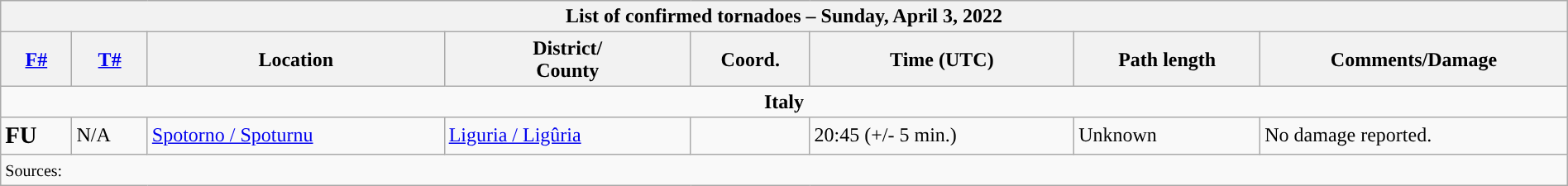<table class="wikitable collapsible" width="100%">
<tr>
<th colspan="8">List of confirmed tornadoes – Sunday, April 3, 2022</th>
</tr>
<tr>
<th><a href='#'>F#</a></th>
<th><a href='#'>T#</a></th>
<th>Location</th>
<th>District/<br>County</th>
<th>Coord.</th>
<th>Time (UTC)</th>
<th>Path length</th>
<th>Comments/Damage</th>
</tr>
<tr>
<td colspan="8" align=center><strong>Italy</strong></td>
</tr>
<tr>
<td><big><strong>FU</strong></big></td>
<td>N/A</td>
<td><a href='#'>Spotorno / Spoturnu</a></td>
<td><a href='#'>Liguria / Ligûria</a></td>
<td></td>
<td>20:45 (+/- 5 min.)</td>
<td>Unknown</td>
<td>No damage reported.</td>
</tr>
<tr>
<td colspan="8"><small>Sources:  </small></td>
</tr>
</table>
